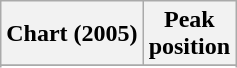<table class="wikitable sortable plainrowheaders" style="text-align:center">
<tr>
<th scope="col">Chart (2005)</th>
<th scope="col">Peak<br>position</th>
</tr>
<tr>
</tr>
<tr>
</tr>
<tr>
</tr>
<tr>
</tr>
<tr>
</tr>
</table>
